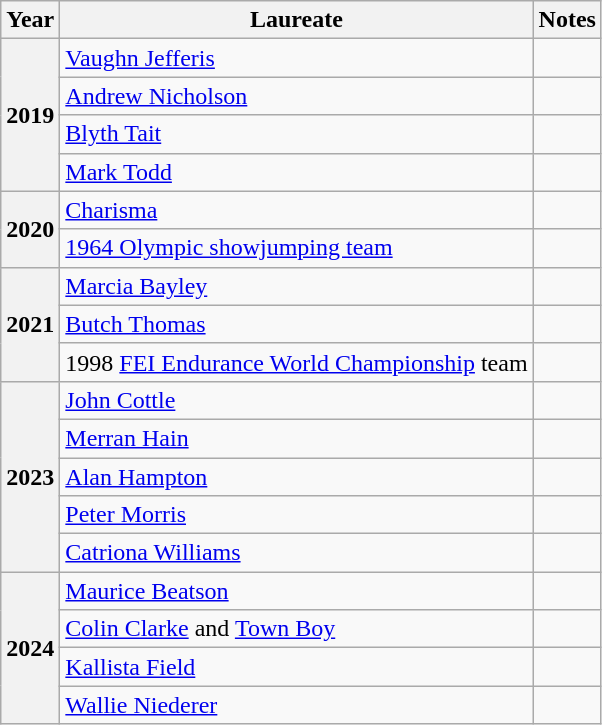<table class="wikitable">
<tr>
<th>Year</th>
<th>Laureate</th>
<th>Notes</th>
</tr>
<tr>
<th rowspan=4>2019</th>
<td><a href='#'>Vaughn Jefferis</a></td>
<td></td>
</tr>
<tr>
<td><a href='#'>Andrew Nicholson</a></td>
<td></td>
</tr>
<tr>
<td><a href='#'>Blyth Tait</a></td>
<td></td>
</tr>
<tr>
<td><a href='#'>Mark Todd</a></td>
<td></td>
</tr>
<tr>
<th rowspan=2>2020</th>
<td><a href='#'>Charisma</a></td>
<td></td>
</tr>
<tr>
<td><a href='#'>1964 Olympic showjumping team</a><small></small></td>
<td></td>
</tr>
<tr>
<th rowspan=3>2021</th>
<td><a href='#'>Marcia Bayley</a></td>
<td></td>
</tr>
<tr>
<td><a href='#'>Butch Thomas</a></td>
<td></td>
</tr>
<tr>
<td>1998 <a href='#'>FEI Endurance World Championship</a> team<small></small></td>
<td></td>
</tr>
<tr>
<th rowspan=5>2023</th>
<td><a href='#'>John Cottle</a></td>
<td></td>
</tr>
<tr>
<td><a href='#'>Merran Hain</a></td>
<td></td>
</tr>
<tr>
<td><a href='#'>Alan Hampton</a></td>
<td></td>
</tr>
<tr>
<td><a href='#'>Peter Morris</a></td>
<td></td>
</tr>
<tr>
<td><a href='#'>Catriona Williams</a></td>
<td></td>
</tr>
<tr>
<th rowspan=4>2024</th>
<td><a href='#'>Maurice Beatson</a></td>
<td></td>
</tr>
<tr>
<td><a href='#'>Colin Clarke</a> and <a href='#'>Town Boy</a></td>
<td></td>
</tr>
<tr>
<td><a href='#'>Kallista Field</a></td>
<td></td>
</tr>
<tr>
<td><a href='#'>Wallie Niederer</a></td>
<td></td>
</tr>
</table>
